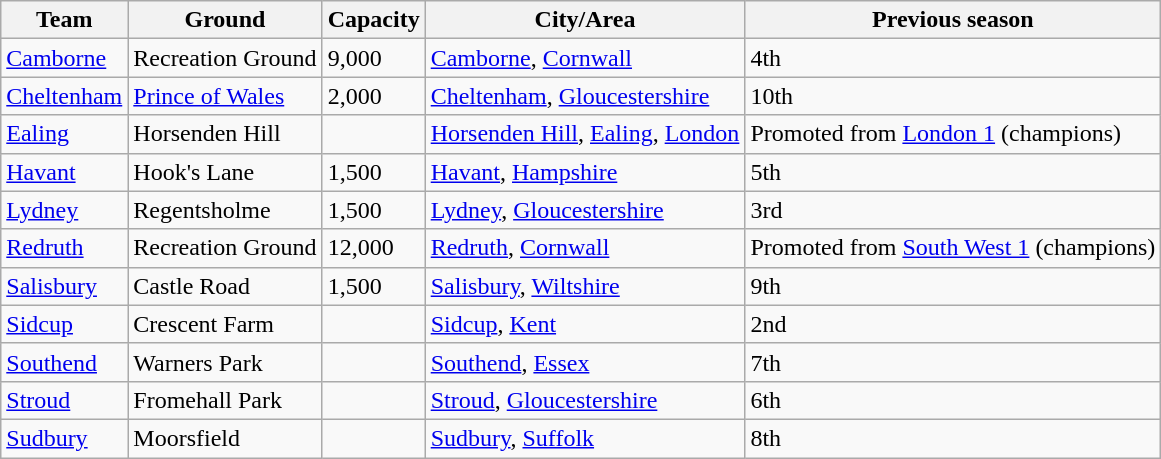<table class="wikitable sortable">
<tr>
<th>Team</th>
<th>Ground</th>
<th>Capacity</th>
<th>City/Area</th>
<th>Previous season</th>
</tr>
<tr>
<td><a href='#'>Camborne</a></td>
<td>Recreation Ground</td>
<td>9,000</td>
<td><a href='#'>Camborne</a>, <a href='#'>Cornwall</a></td>
<td>4th</td>
</tr>
<tr>
<td><a href='#'>Cheltenham</a></td>
<td><a href='#'>Prince of Wales</a></td>
<td>2,000</td>
<td><a href='#'>Cheltenham</a>, <a href='#'>Gloucestershire</a></td>
<td>10th</td>
</tr>
<tr>
<td><a href='#'>Ealing</a></td>
<td>Horsenden Hill</td>
<td></td>
<td><a href='#'>Horsenden Hill</a>, <a href='#'>Ealing</a>, <a href='#'>London</a></td>
<td>Promoted from <a href='#'>London 1</a> (champions)</td>
</tr>
<tr>
<td><a href='#'>Havant</a></td>
<td>Hook's Lane</td>
<td>1,500</td>
<td><a href='#'>Havant</a>, <a href='#'>Hampshire</a></td>
<td>5th</td>
</tr>
<tr>
<td><a href='#'>Lydney</a></td>
<td>Regentsholme</td>
<td>1,500</td>
<td><a href='#'>Lydney</a>, <a href='#'>Gloucestershire</a></td>
<td>3rd</td>
</tr>
<tr>
<td><a href='#'>Redruth</a></td>
<td>Recreation Ground</td>
<td>12,000</td>
<td><a href='#'>Redruth</a>, <a href='#'>Cornwall</a></td>
<td>Promoted from <a href='#'>South West 1</a> (champions)</td>
</tr>
<tr>
<td><a href='#'>Salisbury</a></td>
<td>Castle Road</td>
<td>1,500</td>
<td><a href='#'>Salisbury</a>, <a href='#'>Wiltshire</a></td>
<td>9th</td>
</tr>
<tr>
<td><a href='#'>Sidcup</a></td>
<td>Crescent Farm</td>
<td></td>
<td><a href='#'>Sidcup</a>, <a href='#'>Kent</a></td>
<td>2nd</td>
</tr>
<tr>
<td><a href='#'>Southend</a></td>
<td>Warners Park</td>
<td></td>
<td><a href='#'>Southend</a>, <a href='#'>Essex</a></td>
<td>7th</td>
</tr>
<tr>
<td><a href='#'>Stroud</a></td>
<td>Fromehall Park</td>
<td></td>
<td><a href='#'>Stroud</a>, <a href='#'>Gloucestershire</a></td>
<td>6th</td>
</tr>
<tr>
<td><a href='#'>Sudbury</a></td>
<td>Moorsfield</td>
<td></td>
<td><a href='#'>Sudbury</a>, <a href='#'>Suffolk</a></td>
<td>8th</td>
</tr>
</table>
